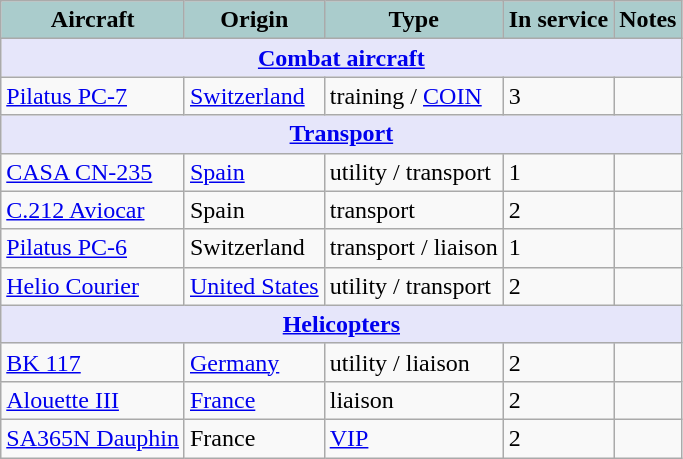<table class="wikitable">
<tr>
<th style="text-align:center; background:#acc;">Aircraft</th>
<th style="text-align: center; background:#acc;">Origin</th>
<th style="text-align:l center; background:#acc;">Type</th>
<th style="text-align:center; background:#acc;">In service</th>
<th style="text-align: center; background:#acc;">Notes</th>
</tr>
<tr>
<th style="align: center; background: lavender;" colspan="7"><a href='#'>Combat aircraft</a></th>
</tr>
<tr>
<td><a href='#'>Pilatus PC-7</a></td>
<td><a href='#'>Switzerland</a></td>
<td>training / <a href='#'>COIN</a></td>
<td>3</td>
<td></td>
</tr>
<tr>
<th style="align: center; background: lavender;" colspan="7"><a href='#'>Transport</a></th>
</tr>
<tr>
<td><a href='#'>CASA CN-235</a></td>
<td><a href='#'>Spain</a></td>
<td>utility / transport</td>
<td>1</td>
<td></td>
</tr>
<tr>
<td><a href='#'>C.212 Aviocar</a></td>
<td>Spain</td>
<td>transport</td>
<td>2</td>
<td></td>
</tr>
<tr>
<td><a href='#'>Pilatus PC-6</a></td>
<td>Switzerland</td>
<td>transport / liaison</td>
<td>1</td>
<td></td>
</tr>
<tr>
<td><a href='#'>Helio Courier</a></td>
<td><a href='#'>United States</a></td>
<td>utility / transport</td>
<td>2</td>
<td></td>
</tr>
<tr>
<th style="align: center; background: lavender;" colspan="7"><a href='#'>Helicopters</a></th>
</tr>
<tr>
<td><a href='#'>BK 117</a></td>
<td><a href='#'>Germany</a></td>
<td>utility / liaison</td>
<td>2</td>
<td></td>
</tr>
<tr>
<td><a href='#'>Alouette III</a></td>
<td><a href='#'>France</a></td>
<td>liaison</td>
<td>2</td>
<td></td>
</tr>
<tr>
<td><a href='#'>SA365N Dauphin</a></td>
<td>France</td>
<td><a href='#'>VIP</a></td>
<td>2</td>
<td></td>
</tr>
</table>
